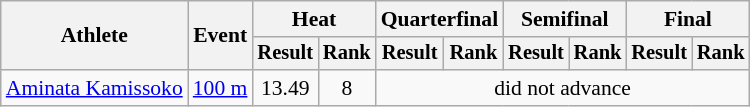<table class=wikitable style="font-size:90%">
<tr>
<th rowspan="2">Athlete</th>
<th rowspan="2">Event</th>
<th colspan="2">Heat</th>
<th colspan="2">Quarterfinal</th>
<th colspan="2">Semifinal</th>
<th colspan="2">Final</th>
</tr>
<tr style="font-size:95%">
<th>Result</th>
<th>Rank</th>
<th>Result</th>
<th>Rank</th>
<th>Result</th>
<th>Rank</th>
<th>Result</th>
<th>Rank</th>
</tr>
<tr align=center>
<td align=left><a href='#'>Aminata Kamissoko</a></td>
<td align=left><a href='#'>100 m</a></td>
<td>13.49</td>
<td>8</td>
<td colspan=6>did not advance</td>
</tr>
</table>
